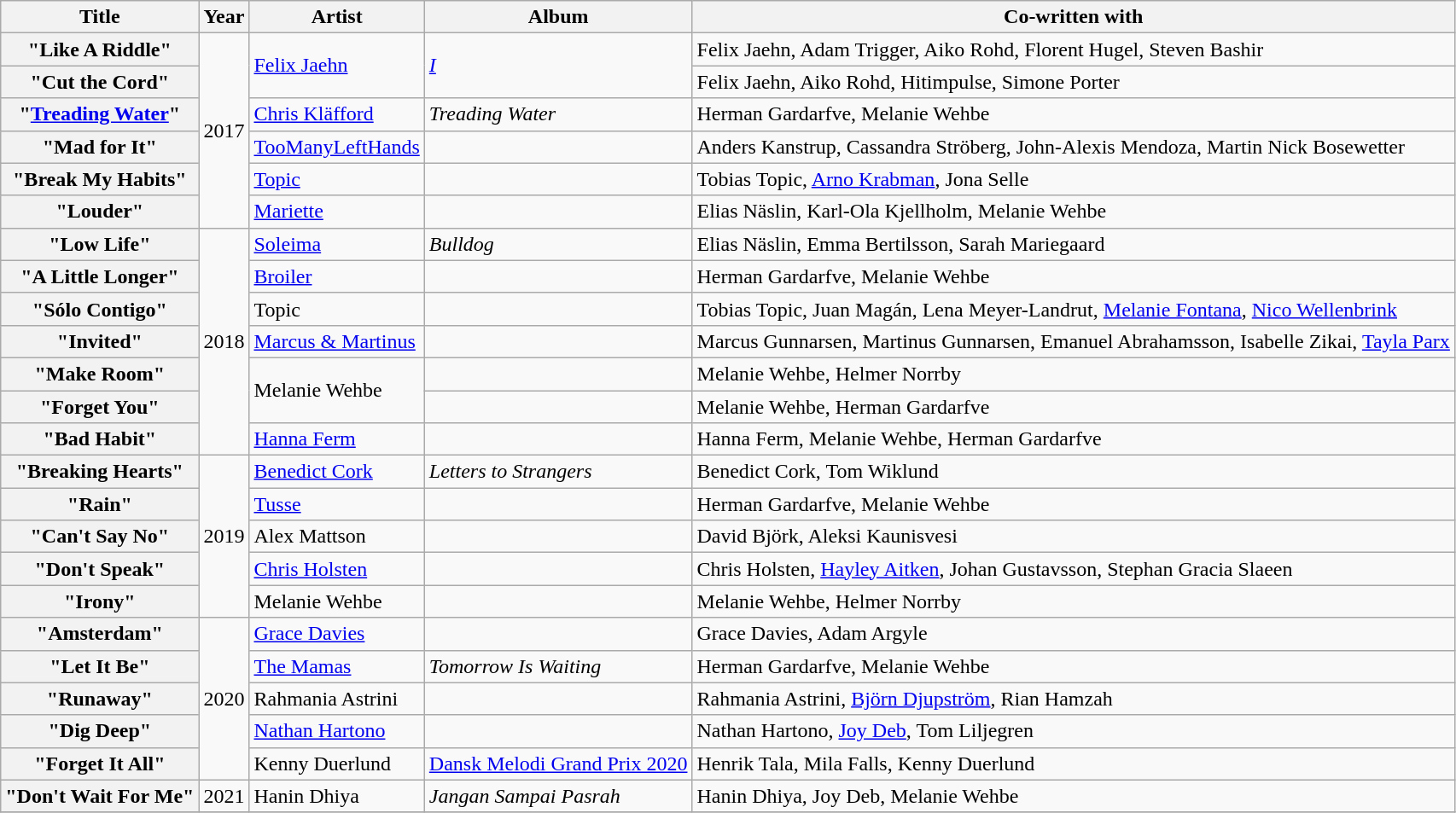<table class="wikitable plainrowheaders">
<tr>
<th scope="col">Title</th>
<th scope="col">Year</th>
<th scope="col">Artist</th>
<th scope="col">Album</th>
<th scope="col">Co-written with</th>
</tr>
<tr>
<th scope="row">"Like A Riddle"<br></th>
<td rowspan="6">2017</td>
<td rowspan="2"><a href='#'>Felix Jaehn</a></td>
<td rowspan="2"><em><a href='#'>I</a></em></td>
<td>Felix Jaehn, Adam Trigger, Aiko Rohd, Florent Hugel, Steven Bashir</td>
</tr>
<tr>
<th scope="row">"Cut the Cord"<br></th>
<td>Felix Jaehn, Aiko Rohd, Hitimpulse, Simone Porter</td>
</tr>
<tr>
<th scope="row">"<a href='#'>Treading Water</a>"</th>
<td><a href='#'>Chris Kläfford</a></td>
<td><em>Treading Water</em></td>
<td>Herman Gardarfve, Melanie Wehbe</td>
</tr>
<tr>
<th scope="row">"Mad for It"<br></th>
<td><a href='#'>TooManyLeftHands</a></td>
<td></td>
<td>Anders Kanstrup, Cassandra Ströberg, John-Alexis Mendoza, Martin Nick Bosewetter</td>
</tr>
<tr>
<th scope="row">"Break My Habits"</th>
<td><a href='#'>Topic</a></td>
<td></td>
<td>Tobias Topic, <a href='#'>Arno Krabman</a>, Jona Selle</td>
</tr>
<tr>
<th scope="row">"Louder"</th>
<td><a href='#'>Mariette</a></td>
<td></td>
<td>Elias Näslin, Karl-Ola Kjellholm, Melanie Wehbe</td>
</tr>
<tr>
<th scope="row">"Low Life"</th>
<td rowspan="7">2018</td>
<td><a href='#'>Soleima</a></td>
<td><em>Bulldog</em></td>
<td>Elias Näslin, Emma Bertilsson, Sarah Mariegaard</td>
</tr>
<tr>
<th scope="row">"A Little Longer"</th>
<td><a href='#'>Broiler</a></td>
<td></td>
<td>Herman Gardarfve, Melanie Wehbe</td>
</tr>
<tr>
<th scope="row">"Sólo Contigo"<br></th>
<td>Topic</td>
<td></td>
<td>Tobias Topic, Juan Magán, Lena Meyer-Landrut, <a href='#'>Melanie Fontana</a>, <a href='#'>Nico Wellenbrink</a></td>
</tr>
<tr>
<th scope="row">"Invited"</th>
<td><a href='#'>Marcus & Martinus</a></td>
<td></td>
<td>Marcus Gunnarsen, Martinus Gunnarsen, Emanuel Abrahamsson, Isabelle Zikai, <a href='#'>Tayla Parx</a></td>
</tr>
<tr>
<th scope="row">"Make Room"</th>
<td rowspan="2">Melanie Wehbe</td>
<td></td>
<td>Melanie Wehbe, Helmer Norrby</td>
</tr>
<tr>
<th scope="row">"Forget You"</th>
<td></td>
<td>Melanie Wehbe, Herman Gardarfve</td>
</tr>
<tr>
<th scope="row">"Bad Habit"</th>
<td><a href='#'>Hanna Ferm</a></td>
<td></td>
<td>Hanna Ferm, Melanie Wehbe, Herman Gardarfve</td>
</tr>
<tr>
<th scope="row">"Breaking Hearts"</th>
<td rowspan="5">2019</td>
<td><a href='#'>Benedict Cork</a></td>
<td><em>Letters to Strangers</em></td>
<td>Benedict Cork, Tom Wiklund</td>
</tr>
<tr>
<th scope="row">"Rain"</th>
<td><a href='#'>Tusse</a></td>
<td></td>
<td>Herman Gardarfve, Melanie Wehbe</td>
</tr>
<tr>
<th scope="row">"Can't Say No"<br></th>
<td>Alex Mattson</td>
<td></td>
<td>David Björk, Aleksi Kaunisvesi</td>
</tr>
<tr>
<th scope="row">"Don't Speak"</th>
<td><a href='#'>Chris Holsten</a></td>
<td></td>
<td>Chris Holsten, <a href='#'>Hayley Aitken</a>, Johan Gustavsson, Stephan Gracia Slaeen</td>
</tr>
<tr>
<th scope="row">"Irony"</th>
<td>Melanie Wehbe</td>
<td></td>
<td>Melanie Wehbe, Helmer Norrby</td>
</tr>
<tr>
<th scope="row">"Amsterdam"</th>
<td rowspan="5">2020</td>
<td><a href='#'>Grace Davies</a></td>
<td></td>
<td>Grace Davies, Adam Argyle</td>
</tr>
<tr>
<th scope="row">"Let It Be"</th>
<td><a href='#'>The Mamas</a></td>
<td><em>Tomorrow Is Waiting</em></td>
<td>Herman Gardarfve, Melanie Wehbe</td>
</tr>
<tr>
<th scope="row">"Runaway"</th>
<td>Rahmania Astrini</td>
<td></td>
<td>Rahmania Astrini, <a href='#'>Björn Djupström</a>, Rian Hamzah</td>
</tr>
<tr>
<th scope="row">"Dig Deep"</th>
<td><a href='#'>Nathan Hartono</a></td>
<td></td>
<td>Nathan Hartono, <a href='#'>Joy Deb</a>, Tom Liljegren</td>
</tr>
<tr>
<th scope="row">"Forget It All"</th>
<td>Kenny Duerlund</td>
<td><a href='#'>Dansk Melodi Grand Prix 2020</a></td>
<td>Henrik Tala, Mila Falls, Kenny Duerlund</td>
</tr>
<tr>
<th scope="row">"Don't Wait For Me"</th>
<td>2021</td>
<td>Hanin Dhiya</td>
<td><em>Jangan Sampai Pasrah</em></td>
<td>Hanin Dhiya, Joy Deb, Melanie Wehbe</td>
</tr>
<tr>
</tr>
</table>
